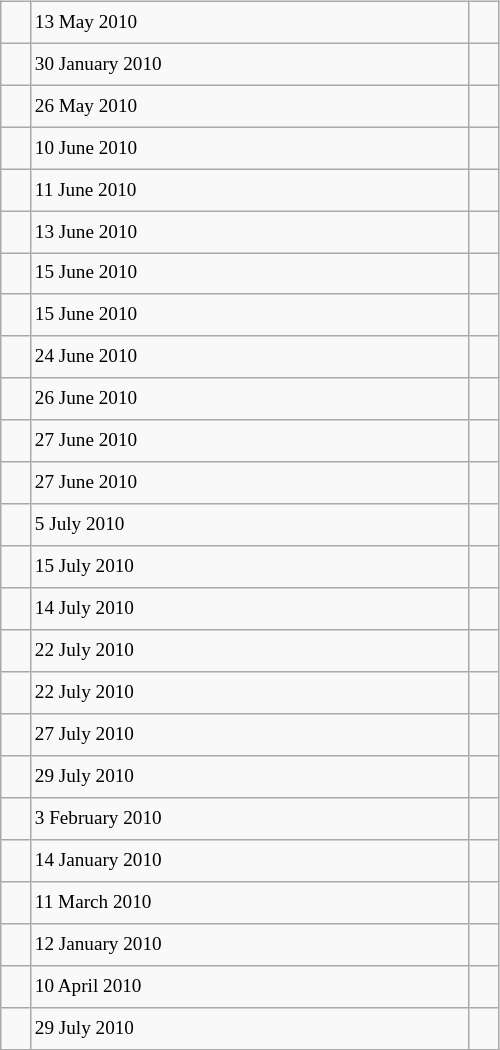<table class="wikitable" style="font-size: 80%; float: left; width: 26em; margin-right: 1em; height: 700px">
<tr>
<td></td>
<td>13 May 2010</td>
<td></td>
</tr>
<tr>
<td></td>
<td>30 January 2010</td>
<td></td>
</tr>
<tr>
<td></td>
<td>26 May 2010</td>
<td></td>
</tr>
<tr>
<td></td>
<td>10 June 2010</td>
<td></td>
</tr>
<tr>
<td></td>
<td>11 June 2010</td>
<td></td>
</tr>
<tr>
<td></td>
<td>13 June 2010</td>
<td></td>
</tr>
<tr>
<td></td>
<td>15 June 2010</td>
<td></td>
</tr>
<tr>
<td></td>
<td>15 June 2010</td>
<td></td>
</tr>
<tr>
<td></td>
<td>24 June 2010</td>
<td></td>
</tr>
<tr>
<td></td>
<td>26 June 2010</td>
<td></td>
</tr>
<tr>
<td></td>
<td>27 June 2010</td>
<td></td>
</tr>
<tr>
<td></td>
<td>27 June 2010</td>
<td></td>
</tr>
<tr>
<td></td>
<td>5 July 2010</td>
<td></td>
</tr>
<tr>
<td></td>
<td>15 July 2010</td>
<td></td>
</tr>
<tr>
<td></td>
<td>14 July 2010</td>
<td></td>
</tr>
<tr>
<td></td>
<td>22 July 2010</td>
<td></td>
</tr>
<tr>
<td></td>
<td>22 July 2010</td>
<td></td>
</tr>
<tr>
<td></td>
<td>27 July 2010</td>
<td></td>
</tr>
<tr>
<td></td>
<td>29 July 2010</td>
<td></td>
</tr>
<tr>
<td></td>
<td>3 February 2010</td>
<td></td>
</tr>
<tr>
<td></td>
<td>14 January 2010</td>
<td></td>
</tr>
<tr>
<td></td>
<td>11 March 2010</td>
<td></td>
</tr>
<tr>
<td></td>
<td>12 January 2010</td>
<td></td>
</tr>
<tr>
<td></td>
<td>10 April 2010</td>
<td></td>
</tr>
<tr>
<td></td>
<td>29 July 2010</td>
<td></td>
</tr>
</table>
